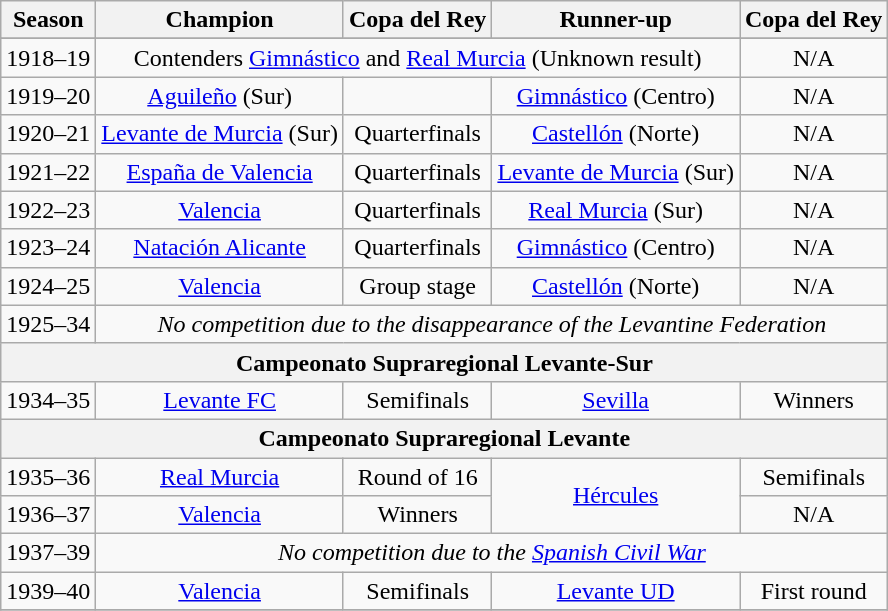<table class="wikitable" style="text-align:center">
<tr>
<th>Season</th>
<th>Champion</th>
<th>Copa del Rey</th>
<th>Runner-up</th>
<th>Copa del Rey</th>
</tr>
<tr>
</tr>
<tr>
<td>1918–19</td>
<td colspan=3>Contenders <a href='#'>Gimnástico</a> and <a href='#'>Real Murcia</a> (Unknown result)</td>
<td>N/A</td>
</tr>
<tr>
<td>1919–20</td>
<td><a href='#'>Aguileño</a> (Sur)</td>
<td></td>
<td><a href='#'>Gimnástico</a> (Centro)</td>
<td>N/A</td>
</tr>
<tr>
<td>1920–21</td>
<td><a href='#'>Levante de Murcia</a> (Sur)</td>
<td>Quarterfinals</td>
<td><a href='#'>Castellón</a> (Norte)</td>
<td>N/A</td>
</tr>
<tr>
<td>1921–22</td>
<td><a href='#'>España de Valencia</a></td>
<td>Quarterfinals</td>
<td><a href='#'>Levante de Murcia</a> (Sur)</td>
<td>N/A</td>
</tr>
<tr>
<td>1922–23</td>
<td><a href='#'>Valencia</a></td>
<td>Quarterfinals</td>
<td><a href='#'>Real Murcia</a> (Sur)</td>
<td>N/A</td>
</tr>
<tr>
<td>1923–24</td>
<td><a href='#'>Natación Alicante</a></td>
<td>Quarterfinals</td>
<td><a href='#'>Gimnástico</a> (Centro)</td>
<td>N/A</td>
</tr>
<tr>
<td>1924–25</td>
<td><a href='#'>Valencia</a></td>
<td>Group stage</td>
<td><a href='#'>Castellón</a> (Norte)</td>
<td>N/A</td>
</tr>
<tr>
<td>1925–34</td>
<td colspan=4><em>No competition due to the disappearance of the Levantine Federation</em></td>
</tr>
<tr>
<th colspan="5" bgcolor=CCDDCC><strong>Campeonato Supraregional Levante-Sur</strong></th>
</tr>
<tr>
<td>1934–35</td>
<td><a href='#'>Levante FC</a></td>
<td>Semifinals</td>
<td><a href='#'>Sevilla</a></td>
<td>Winners</td>
</tr>
<tr>
<th colspan="5" bgcolor=CCDDCC><strong>Campeonato Supraregional Levante</strong></th>
</tr>
<tr>
<td>1935–36</td>
<td><a href='#'>Real Murcia</a></td>
<td>Round of 16</td>
<td rowspan=2><a href='#'>Hércules</a></td>
<td>Semifinals</td>
</tr>
<tr>
<td>1936–37</td>
<td><a href='#'>Valencia</a></td>
<td>Winners</td>
<td>N/A</td>
</tr>
<tr>
<td>1937–39</td>
<td colspan=4><em>No competition due to the <a href='#'>Spanish Civil War</a></em></td>
</tr>
<tr>
<td>1939–40</td>
<td><a href='#'>Valencia</a></td>
<td>Semifinals</td>
<td><a href='#'>Levante UD</a></td>
<td>First round</td>
</tr>
<tr>
</tr>
</table>
